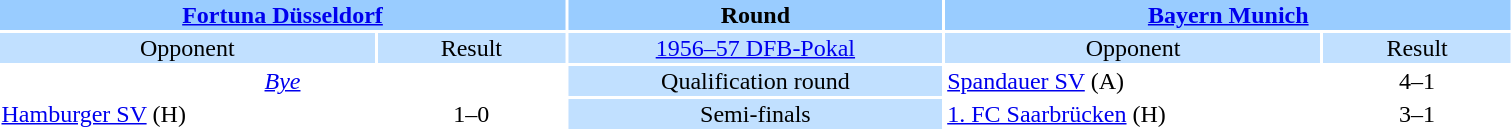<table style="width:80%; text-align:center;">
<tr style="vertical-align:top; background:#99CCFF;">
<th colspan="2"><a href='#'>Fortuna Düsseldorf</a></th>
<th style="width:20%">Round</th>
<th colspan="2"><a href='#'>Bayern Munich</a></th>
</tr>
<tr style="vertical-align:top; background:#C1E0FF;">
<td style="width:20%">Opponent</td>
<td style="width:10%">Result</td>
<td><a href='#'>1956–57 DFB-Pokal</a></td>
<td style="width:20%">Opponent</td>
<td style="width:10%">Result</td>
</tr>
<tr>
<td colspan="2"><em><a href='#'>Bye</a></em></td>
<td style="background:#C1E0FF;">Qualification round</td>
<td align="left"><a href='#'>Spandauer SV</a> (A)</td>
<td>4–1</td>
</tr>
<tr>
<td align="left"><a href='#'>Hamburger SV</a> (H)</td>
<td>1–0</td>
<td style="background:#C1E0FF;">Semi-finals</td>
<td align="left"><a href='#'>1. FC Saarbrücken</a> (H)</td>
<td>3–1 </td>
</tr>
</table>
